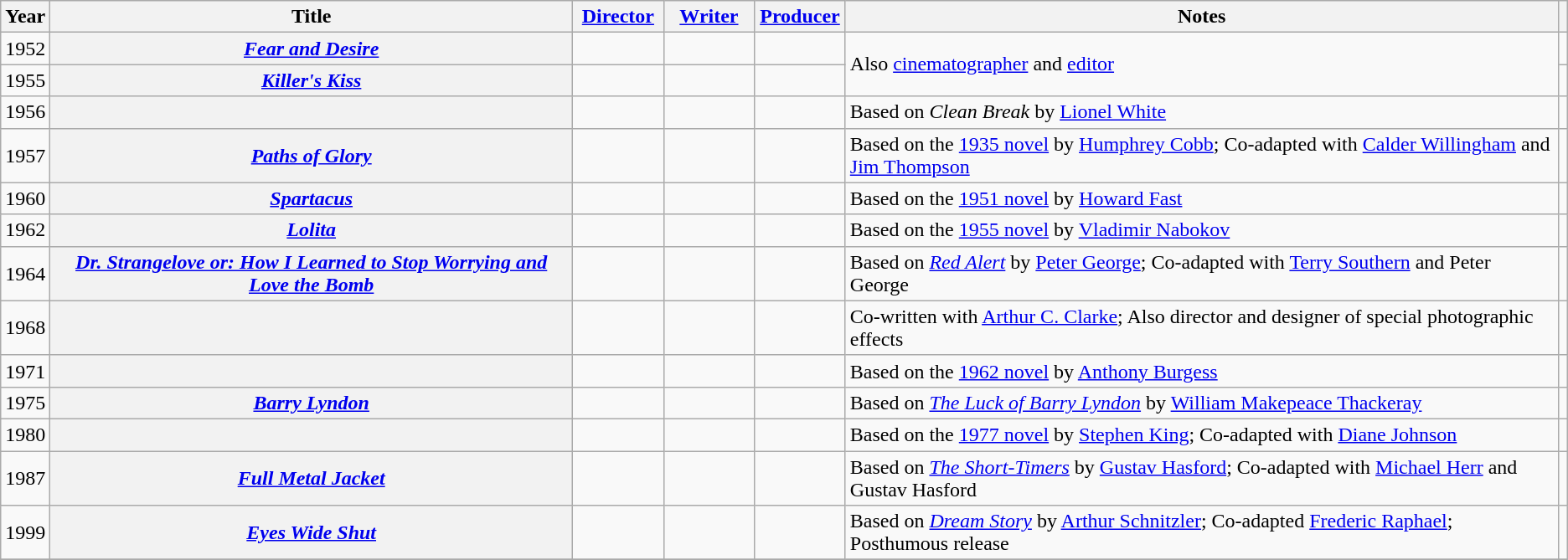<table class="wikitable plainrowheaders">
<tr>
<th scope="col">Year</th>
<th scope="col">Title</th>
<th scope="col" width=65><a href='#'>Director</a></th>
<th scope="col" width=65><a href='#'>Writer</a></th>
<th scope="col" width=65><a href='#'>Producer</a></th>
<th scope="col">Notes</th>
<th scope="col"></th>
</tr>
<tr>
<td>1952</td>
<th scope="row"><em><a href='#'>Fear and Desire</a></em></th>
<td></td>
<td></td>
<td></td>
<td rowspan=2>Also <a href='#'>cinematographer</a> and <a href='#'>editor</a></td>
<td style="text-align:center;"></td>
</tr>
<tr>
<td>1955</td>
<th scope="row"><em><a href='#'>Killer's Kiss</a></em></th>
<td></td>
<td></td>
<td></td>
<td style="text-align:center;"></td>
</tr>
<tr>
<td>1956</td>
<th scope="row"><em></em></th>
<td></td>
<td></td>
<td></td>
<td>Based on <em>Clean Break</em> by <a href='#'>Lionel White</a></td>
<td style="text-align:center;"></td>
</tr>
<tr>
<td>1957</td>
<th scope="row"><em><a href='#'>Paths of Glory</a></em></th>
<td></td>
<td></td>
<td></td>
<td>Based on the <a href='#'>1935 novel</a> by <a href='#'>Humphrey Cobb</a>; Co-adapted with <a href='#'>Calder Willingham</a> and <a href='#'>Jim Thompson</a></td>
<td style="text-align:center;"></td>
</tr>
<tr>
<td>1960</td>
<th scope="row"><em><a href='#'>Spartacus</a></em></th>
<td></td>
<td></td>
<td></td>
<td>Based on the <a href='#'>1951 novel</a> by <a href='#'>Howard Fast</a></td>
<td style="text-align:center;"></td>
</tr>
<tr>
<td>1962</td>
<th scope="row"><em><a href='#'>Lolita</a></em></th>
<td></td>
<td></td>
<td></td>
<td>Based on the <a href='#'>1955 novel</a> by <a href='#'>Vladimir Nabokov</a></td>
<td style="text-align:center;"></td>
</tr>
<tr>
<td>1964</td>
<th scope="row"><em><a href='#'>Dr. Strangelove or: How I Learned to Stop Worrying and Love the Bomb</a></em></th>
<td></td>
<td></td>
<td></td>
<td>Based on <em><a href='#'>Red Alert</a></em> by <a href='#'>Peter George</a>; Co-adapted with <a href='#'>Terry Southern</a> and Peter George</td>
<td style="text-align:center;"></td>
</tr>
<tr>
<td>1968</td>
<th scope="row"></th>
<td></td>
<td></td>
<td></td>
<td>Co-written with <a href='#'>Arthur C. Clarke</a>; Also director and designer of special photographic effects</td>
<td style="text-align:center;"> <br></td>
</tr>
<tr>
<td>1971</td>
<th scope="row"></th>
<td></td>
<td></td>
<td></td>
<td>Based on the <a href='#'>1962 novel</a> by <a href='#'>Anthony Burgess</a></td>
<td style="text-align:center;"></td>
</tr>
<tr>
<td>1975</td>
<th scope="row"><em><a href='#'>Barry Lyndon</a></em></th>
<td></td>
<td></td>
<td></td>
<td>Based on <em><a href='#'>The Luck of Barry Lyndon</a></em> by <a href='#'>William Makepeace Thackeray</a></td>
<td style="text-align:center;"></td>
</tr>
<tr>
<td>1980</td>
<th scope="row"><em></em></th>
<td></td>
<td></td>
<td></td>
<td>Based on the <a href='#'>1977 novel</a> by <a href='#'>Stephen King</a>; Co-adapted with <a href='#'>Diane Johnson</a></td>
<td style="text-align:center;"></td>
</tr>
<tr>
<td>1987</td>
<th scope="row"><em><a href='#'>Full Metal Jacket</a></em></th>
<td></td>
<td></td>
<td></td>
<td>Based on <em><a href='#'>The Short-Timers</a></em> by <a href='#'>Gustav Hasford</a>; Co-adapted with <a href='#'>Michael Herr</a> and Gustav Hasford</td>
<td style="text-align:center;"></td>
</tr>
<tr>
<td>1999</td>
<th scope="row"><em><a href='#'>Eyes Wide Shut</a></em></th>
<td></td>
<td></td>
<td></td>
<td>Based on <em><a href='#'>Dream Story</a></em> by <a href='#'>Arthur Schnitzler</a>; Co-adapted <a href='#'>Frederic Raphael</a>; Posthumous release</td>
<td style="text-align:center;"></td>
</tr>
<tr>
</tr>
</table>
